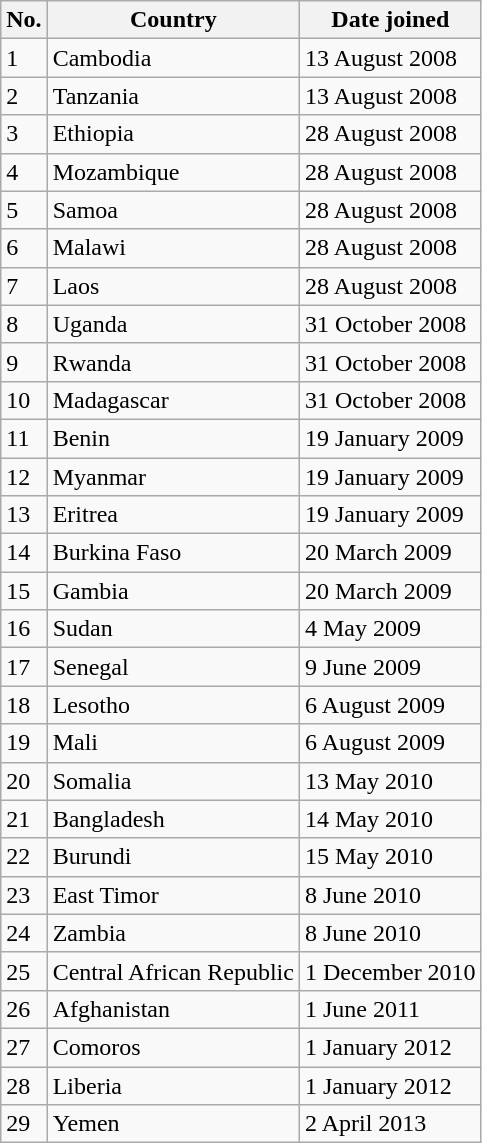<table class="wikitable sortable">
<tr>
<th>No.</th>
<th>Country</th>
<th>Date joined</th>
</tr>
<tr>
<td>1</td>
<td>Cambodia</td>
<td>13 August 2008</td>
</tr>
<tr>
<td>2</td>
<td>Tanzania</td>
<td>13 August 2008</td>
</tr>
<tr>
<td>3</td>
<td>Ethiopia</td>
<td>28 August 2008</td>
</tr>
<tr>
<td>4</td>
<td>Mozambique</td>
<td>28 August 2008</td>
</tr>
<tr>
<td>5</td>
<td>Samoa</td>
<td>28 August 2008</td>
</tr>
<tr>
<td>6</td>
<td>Malawi</td>
<td>28 August 2008</td>
</tr>
<tr>
<td>7</td>
<td>Laos</td>
<td>28 August 2008</td>
</tr>
<tr>
<td>8</td>
<td>Uganda</td>
<td>31 October 2008</td>
</tr>
<tr>
<td>9</td>
<td>Rwanda</td>
<td>31 October 2008</td>
</tr>
<tr>
<td>10</td>
<td>Madagascar</td>
<td>31 October 2008</td>
</tr>
<tr>
<td>11</td>
<td>Benin</td>
<td>19 January 2009</td>
</tr>
<tr>
<td>12</td>
<td>Myanmar</td>
<td>19 January 2009</td>
</tr>
<tr>
<td>13</td>
<td>Eritrea</td>
<td>19 January 2009</td>
</tr>
<tr>
<td>14</td>
<td>Burkina Faso</td>
<td>20 March 2009</td>
</tr>
<tr>
<td>15</td>
<td>Gambia</td>
<td>20 March 2009</td>
</tr>
<tr>
<td>16</td>
<td>Sudan</td>
<td>4 May 2009</td>
</tr>
<tr>
<td>17</td>
<td>Senegal</td>
<td>9 June 2009</td>
</tr>
<tr>
<td>18</td>
<td>Lesotho</td>
<td>6 August 2009</td>
</tr>
<tr>
<td>19</td>
<td>Mali</td>
<td>6 August 2009</td>
</tr>
<tr>
<td>20</td>
<td>Somalia</td>
<td>13 May 2010</td>
</tr>
<tr>
<td>21</td>
<td>Bangladesh</td>
<td>14 May 2010</td>
</tr>
<tr>
<td>22</td>
<td>Burundi</td>
<td>15 May 2010</td>
</tr>
<tr>
<td>23</td>
<td>East Timor</td>
<td>8 June 2010</td>
</tr>
<tr>
<td>24</td>
<td>Zambia</td>
<td>8 June 2010</td>
</tr>
<tr>
<td>25</td>
<td>Central African Republic</td>
<td>1 December 2010</td>
</tr>
<tr>
<td>26</td>
<td>Afghanistan</td>
<td>1 June 2011</td>
</tr>
<tr>
<td>27</td>
<td>Comoros</td>
<td>1 January 2012</td>
</tr>
<tr>
<td>28</td>
<td>Liberia</td>
<td>1 January 2012</td>
</tr>
<tr>
<td>29</td>
<td>Yemen</td>
<td>2 April 2013</td>
</tr>
</table>
